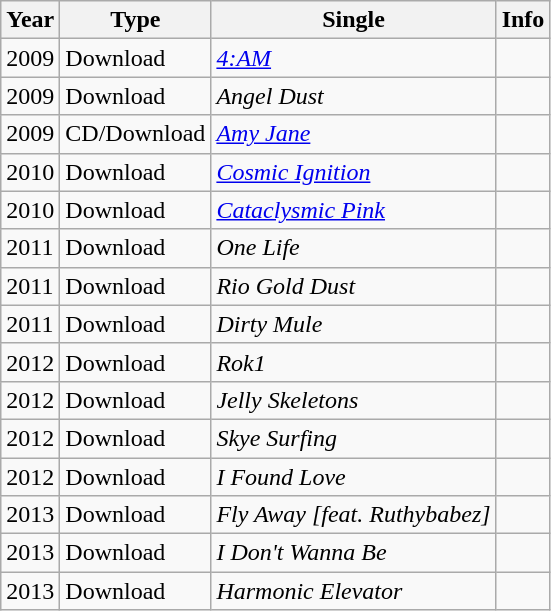<table class="wikitable">
<tr>
<th>Year</th>
<th>Type</th>
<th>Single</th>
<th>Info</th>
</tr>
<tr>
<td>2009</td>
<td>Download</td>
<td><em><a href='#'>4:AM</a></em></td>
<td></td>
</tr>
<tr>
<td>2009</td>
<td>Download</td>
<td><em>Angel Dust</em></td>
<td></td>
</tr>
<tr>
<td>2009</td>
<td>CD/Download</td>
<td><em><a href='#'>Amy Jane</a></em></td>
<td></td>
</tr>
<tr>
<td>2010</td>
<td>Download</td>
<td><em><a href='#'>Cosmic Ignition</a></em></td>
<td></td>
</tr>
<tr>
<td>2010</td>
<td>Download</td>
<td><em><a href='#'>Cataclysmic Pink</a></em></td>
<td></td>
</tr>
<tr>
<td>2011</td>
<td>Download</td>
<td><em>One Life</em></td>
<td></td>
</tr>
<tr>
<td>2011</td>
<td>Download</td>
<td><em>Rio Gold Dust</em></td>
<td></td>
</tr>
<tr>
<td>2011</td>
<td>Download</td>
<td><em>Dirty Mule</em></td>
<td></td>
</tr>
<tr>
<td>2012</td>
<td>Download</td>
<td><em>Rok1</em></td>
<td></td>
</tr>
<tr>
<td>2012</td>
<td>Download</td>
<td><em>Jelly Skeletons</em></td>
<td></td>
</tr>
<tr>
<td>2012</td>
<td>Download</td>
<td><em>Skye Surfing</em></td>
<td></td>
</tr>
<tr>
<td>2012</td>
<td>Download</td>
<td><em>I Found Love</em></td>
<td></td>
</tr>
<tr>
<td>2013</td>
<td>Download</td>
<td><em>Fly Away [feat. Ruthybabez]</em></td>
<td></td>
</tr>
<tr>
<td>2013</td>
<td>Download</td>
<td><em>I Don't Wanna Be</em></td>
<td></td>
</tr>
<tr>
<td>2013</td>
<td>Download</td>
<td><em>Harmonic Elevator</em></td>
</tr>
</table>
